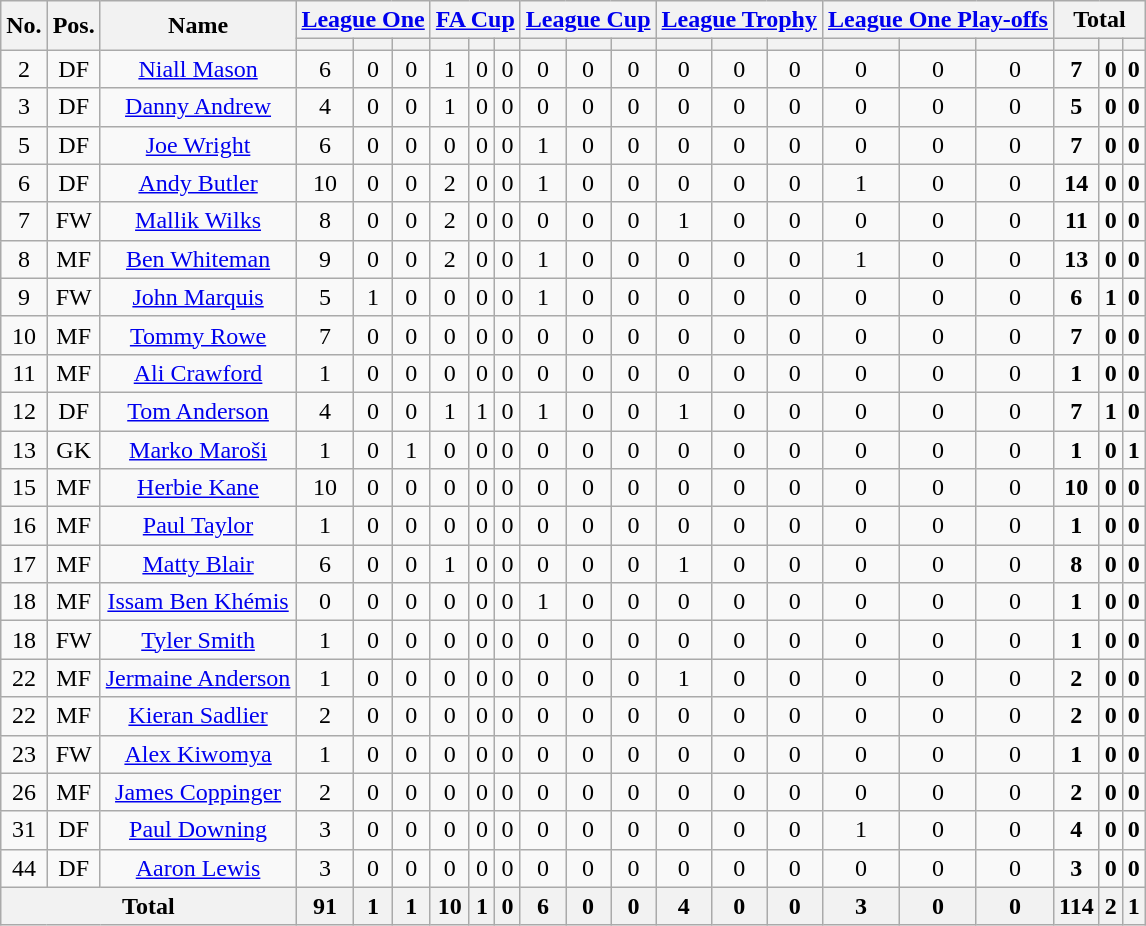<table class="wikitable sortable" style="text-align: center">
<tr>
<th rowspan="2">No.</th>
<th rowspan="2">Pos.</th>
<th rowspan="2">Name</th>
<th colspan="3"><a href='#'>League One</a></th>
<th colspan="3"><a href='#'>FA Cup</a></th>
<th colspan="3"><a href='#'>League Cup</a></th>
<th colspan="3"><a href='#'>League Trophy</a></th>
<th colspan="3"><a href='#'>League One Play-offs</a></th>
<th colspan="3">Total</th>
</tr>
<tr>
<th></th>
<th></th>
<th></th>
<th></th>
<th></th>
<th></th>
<th></th>
<th></th>
<th></th>
<th></th>
<th></th>
<th></th>
<th></th>
<th></th>
<th></th>
<th></th>
<th></th>
<th></th>
</tr>
<tr>
<td>2</td>
<td>DF</td>
<td><a href='#'>Niall Mason</a></td>
<td>6</td>
<td>0</td>
<td>0</td>
<td>1</td>
<td>0</td>
<td>0</td>
<td>0</td>
<td>0</td>
<td>0</td>
<td>0</td>
<td>0</td>
<td>0</td>
<td>0</td>
<td>0</td>
<td>0</td>
<td><strong>7</strong></td>
<td><strong>0</strong></td>
<td><strong>0</strong></td>
</tr>
<tr>
<td>3</td>
<td>DF</td>
<td><a href='#'>Danny Andrew</a></td>
<td>4</td>
<td>0</td>
<td>0</td>
<td>1</td>
<td>0</td>
<td>0</td>
<td>0</td>
<td>0</td>
<td>0</td>
<td>0</td>
<td>0</td>
<td>0</td>
<td>0</td>
<td>0</td>
<td>0</td>
<td><strong>5</strong></td>
<td><strong>0</strong></td>
<td><strong>0</strong></td>
</tr>
<tr>
<td>5</td>
<td>DF</td>
<td><a href='#'>Joe Wright</a></td>
<td>6</td>
<td>0</td>
<td>0</td>
<td>0</td>
<td>0</td>
<td>0</td>
<td>1</td>
<td>0</td>
<td>0</td>
<td>0</td>
<td>0</td>
<td>0</td>
<td>0</td>
<td>0</td>
<td>0</td>
<td><strong>7</strong></td>
<td><strong>0</strong></td>
<td><strong>0</strong></td>
</tr>
<tr>
<td>6</td>
<td>DF</td>
<td><a href='#'>Andy Butler</a></td>
<td>10</td>
<td>0</td>
<td>0</td>
<td>2</td>
<td>0</td>
<td>0</td>
<td>1</td>
<td>0</td>
<td>0</td>
<td>0</td>
<td>0</td>
<td>0</td>
<td>1</td>
<td>0</td>
<td>0</td>
<td><strong>14</strong></td>
<td><strong>0</strong></td>
<td><strong>0</strong></td>
</tr>
<tr>
<td>7</td>
<td>FW</td>
<td><a href='#'>Mallik Wilks</a></td>
<td>8</td>
<td>0</td>
<td>0</td>
<td>2</td>
<td>0</td>
<td>0</td>
<td>0</td>
<td>0</td>
<td>0</td>
<td>1</td>
<td>0</td>
<td>0</td>
<td>0</td>
<td>0</td>
<td>0</td>
<td><strong>11</strong></td>
<td><strong>0</strong></td>
<td><strong>0</strong></td>
</tr>
<tr>
<td>8</td>
<td>MF</td>
<td><a href='#'>Ben Whiteman</a></td>
<td>9</td>
<td>0</td>
<td>0</td>
<td>2</td>
<td>0</td>
<td>0</td>
<td>1</td>
<td>0</td>
<td>0</td>
<td>0</td>
<td>0</td>
<td>0</td>
<td>1</td>
<td>0</td>
<td>0</td>
<td><strong>13</strong></td>
<td><strong>0</strong></td>
<td><strong>0</strong></td>
</tr>
<tr>
<td>9</td>
<td>FW</td>
<td><a href='#'>John Marquis</a></td>
<td>5</td>
<td>1</td>
<td>0</td>
<td>0</td>
<td>0</td>
<td>0</td>
<td>1</td>
<td>0</td>
<td>0</td>
<td>0</td>
<td>0</td>
<td>0</td>
<td>0</td>
<td>0</td>
<td>0</td>
<td><strong>6</strong></td>
<td><strong>1</strong></td>
<td><strong>0</strong></td>
</tr>
<tr>
<td>10</td>
<td>MF</td>
<td><a href='#'>Tommy Rowe</a></td>
<td>7</td>
<td>0</td>
<td>0</td>
<td>0</td>
<td>0</td>
<td>0</td>
<td>0</td>
<td>0</td>
<td>0</td>
<td>0</td>
<td>0</td>
<td>0</td>
<td>0</td>
<td>0</td>
<td>0</td>
<td><strong>7</strong></td>
<td><strong>0</strong></td>
<td><strong>0</strong></td>
</tr>
<tr>
<td>11</td>
<td>MF</td>
<td><a href='#'>Ali Crawford</a></td>
<td>1</td>
<td>0</td>
<td>0</td>
<td>0</td>
<td>0</td>
<td>0</td>
<td>0</td>
<td>0</td>
<td>0</td>
<td>0</td>
<td>0</td>
<td>0</td>
<td>0</td>
<td>0</td>
<td>0</td>
<td><strong>1</strong></td>
<td><strong>0</strong></td>
<td><strong>0</strong></td>
</tr>
<tr>
<td>12</td>
<td>DF</td>
<td><a href='#'>Tom Anderson</a></td>
<td>4</td>
<td>0</td>
<td>0</td>
<td>1</td>
<td>1</td>
<td>0</td>
<td>1</td>
<td>0</td>
<td>0</td>
<td>1</td>
<td>0</td>
<td>0</td>
<td>0</td>
<td>0</td>
<td>0</td>
<td><strong>7</strong></td>
<td><strong>1</strong></td>
<td><strong>0</strong></td>
</tr>
<tr>
<td>13</td>
<td>GK</td>
<td><a href='#'>Marko Maroši</a></td>
<td>1</td>
<td>0</td>
<td>1</td>
<td>0</td>
<td>0</td>
<td>0</td>
<td>0</td>
<td>0</td>
<td>0</td>
<td>0</td>
<td>0</td>
<td>0</td>
<td>0</td>
<td>0</td>
<td>0</td>
<td><strong>1</strong></td>
<td><strong>0</strong></td>
<td><strong>1</strong></td>
</tr>
<tr>
<td>15</td>
<td>MF</td>
<td><a href='#'>Herbie Kane</a></td>
<td>10</td>
<td>0</td>
<td>0</td>
<td>0</td>
<td>0</td>
<td>0</td>
<td>0</td>
<td>0</td>
<td>0</td>
<td>0</td>
<td>0</td>
<td>0</td>
<td>0</td>
<td>0</td>
<td>0</td>
<td><strong>10</strong></td>
<td><strong>0</strong></td>
<td><strong>0</strong></td>
</tr>
<tr>
<td>16</td>
<td>MF</td>
<td><a href='#'>Paul Taylor</a></td>
<td>1</td>
<td>0</td>
<td>0</td>
<td>0</td>
<td>0</td>
<td>0</td>
<td>0</td>
<td>0</td>
<td>0</td>
<td>0</td>
<td>0</td>
<td>0</td>
<td>0</td>
<td>0</td>
<td>0</td>
<td><strong>1</strong></td>
<td><strong>0</strong></td>
<td><strong>0</strong></td>
</tr>
<tr>
<td>17</td>
<td>MF</td>
<td><a href='#'>Matty Blair</a></td>
<td>6</td>
<td>0</td>
<td>0</td>
<td>1</td>
<td>0</td>
<td>0</td>
<td>0</td>
<td>0</td>
<td>0</td>
<td>1</td>
<td>0</td>
<td>0</td>
<td>0</td>
<td>0</td>
<td>0</td>
<td><strong>8</strong></td>
<td><strong>0</strong></td>
<td><strong>0</strong></td>
</tr>
<tr>
<td>18</td>
<td>MF</td>
<td><a href='#'>Issam Ben Khémis</a></td>
<td>0</td>
<td>0</td>
<td>0</td>
<td>0</td>
<td>0</td>
<td>0</td>
<td>1</td>
<td>0</td>
<td>0</td>
<td>0</td>
<td>0</td>
<td>0</td>
<td>0</td>
<td>0</td>
<td>0</td>
<td><strong>1</strong></td>
<td><strong>0</strong></td>
<td><strong>0</strong></td>
</tr>
<tr>
<td>18</td>
<td>FW</td>
<td><a href='#'>Tyler Smith</a></td>
<td>1</td>
<td>0</td>
<td>0</td>
<td>0</td>
<td>0</td>
<td>0</td>
<td>0</td>
<td>0</td>
<td>0</td>
<td>0</td>
<td>0</td>
<td>0</td>
<td>0</td>
<td>0</td>
<td>0</td>
<td><strong>1</strong></td>
<td><strong>0</strong></td>
<td><strong>0</strong></td>
</tr>
<tr>
<td>22</td>
<td>MF</td>
<td><a href='#'>Jermaine Anderson</a></td>
<td>1</td>
<td>0</td>
<td>0</td>
<td>0</td>
<td>0</td>
<td>0</td>
<td>0</td>
<td>0</td>
<td>0</td>
<td>1</td>
<td>0</td>
<td>0</td>
<td>0</td>
<td>0</td>
<td>0</td>
<td><strong>2</strong></td>
<td><strong>0</strong></td>
<td><strong>0</strong></td>
</tr>
<tr>
<td>22</td>
<td>MF</td>
<td><a href='#'>Kieran Sadlier</a></td>
<td>2</td>
<td>0</td>
<td>0</td>
<td>0</td>
<td>0</td>
<td>0</td>
<td>0</td>
<td>0</td>
<td>0</td>
<td>0</td>
<td>0</td>
<td>0</td>
<td>0</td>
<td>0</td>
<td>0</td>
<td><strong>2</strong></td>
<td><strong>0</strong></td>
<td><strong>0</strong></td>
</tr>
<tr>
<td>23</td>
<td>FW</td>
<td><a href='#'>Alex Kiwomya</a></td>
<td>1</td>
<td>0</td>
<td>0</td>
<td>0</td>
<td>0</td>
<td>0</td>
<td>0</td>
<td>0</td>
<td>0</td>
<td>0</td>
<td>0</td>
<td>0</td>
<td>0</td>
<td>0</td>
<td>0</td>
<td><strong>1</strong></td>
<td><strong>0</strong></td>
<td><strong>0</strong></td>
</tr>
<tr>
<td>26</td>
<td>MF</td>
<td><a href='#'>James Coppinger</a></td>
<td>2</td>
<td>0</td>
<td>0</td>
<td>0</td>
<td>0</td>
<td>0</td>
<td>0</td>
<td>0</td>
<td>0</td>
<td>0</td>
<td>0</td>
<td>0</td>
<td>0</td>
<td>0</td>
<td>0</td>
<td><strong>2</strong></td>
<td><strong>0</strong></td>
<td><strong>0</strong></td>
</tr>
<tr>
<td>31</td>
<td>DF</td>
<td><a href='#'>Paul Downing</a></td>
<td>3</td>
<td>0</td>
<td>0</td>
<td>0</td>
<td>0</td>
<td>0</td>
<td>0</td>
<td>0</td>
<td>0</td>
<td>0</td>
<td>0</td>
<td>0</td>
<td>1</td>
<td>0</td>
<td>0</td>
<td><strong>4</strong></td>
<td><strong>0</strong></td>
<td><strong>0</strong></td>
</tr>
<tr>
<td>44</td>
<td>DF</td>
<td><a href='#'>Aaron Lewis</a></td>
<td>3</td>
<td>0</td>
<td>0</td>
<td>0</td>
<td>0</td>
<td>0</td>
<td>0</td>
<td>0</td>
<td>0</td>
<td>0</td>
<td>0</td>
<td>0</td>
<td>0</td>
<td>0</td>
<td>0</td>
<td><strong>3</strong></td>
<td><strong>0</strong></td>
<td><strong>0</strong></td>
</tr>
<tr>
<th colspan="3">Total</th>
<th>91</th>
<th>1</th>
<th>1</th>
<th>10</th>
<th>1</th>
<th>0</th>
<th>6</th>
<th>0</th>
<th>0</th>
<th>4</th>
<th>0</th>
<th>0</th>
<th>3</th>
<th>0</th>
<th>0</th>
<th>114</th>
<th>2</th>
<th>1</th>
</tr>
</table>
